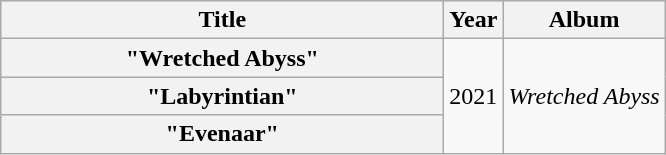<table class="wikitable plainrowheaders" style="text-align:center;">
<tr>
<th scope="col" style="width:18em;">Title</th>
<th scope="col">Year</th>
<th scope="col">Album</th>
</tr>
<tr>
<th scope="row">"Wretched Abyss"</th>
<td rowspan="3">2021</td>
<td rowspan="3"><em>Wretched Abyss</em></td>
</tr>
<tr>
<th scope="row">"Labyrintian"</th>
</tr>
<tr>
<th scope="row">"Evenaar"</th>
</tr>
</table>
